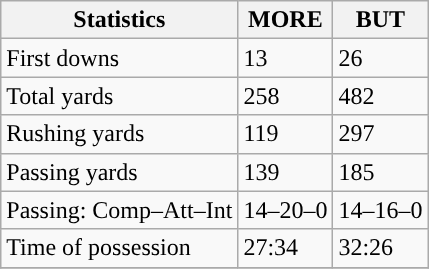<table class="wikitable" style="float: left;">
<tr>
<th>Statistics</th>
<th>MORE</th>
<th>BUT</th>
</tr>
<tr>
<td>First downs</td>
<td>13</td>
<td>26</td>
</tr>
<tr>
<td>Total yards</td>
<td>258</td>
<td>482</td>
</tr>
<tr>
<td>Rushing yards</td>
<td>119</td>
<td>297</td>
</tr>
<tr>
<td>Passing yards</td>
<td>139</td>
<td>185</td>
</tr>
<tr>
<td>Passing: Comp–Att–Int</td>
<td>14–20–0</td>
<td>14–16–0</td>
</tr>
<tr>
<td>Time of possession</td>
<td>27:34</td>
<td>32:26</td>
</tr>
<tr>
</tr>
</table>
